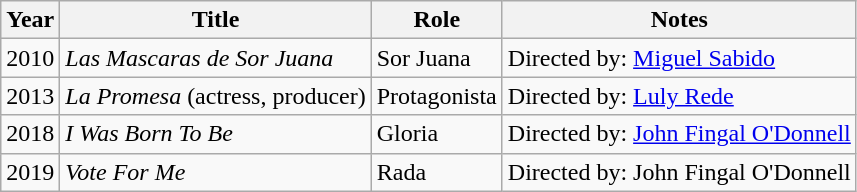<table class="wikitable sortable">
<tr>
<th>Year</th>
<th>Title</th>
<th>Role</th>
<th class="unsortable">Notes</th>
</tr>
<tr>
<td>2010</td>
<td><em>Las Mascaras de Sor Juana</em></td>
<td>Sor Juana</td>
<td>Directed by: <a href='#'>Miguel Sabido</a></td>
</tr>
<tr>
<td>2013</td>
<td><em>La Promesa</em> (actress, producer)</td>
<td>Protagonista</td>
<td>Directed by: <a href='#'>Luly Rede</a></td>
</tr>
<tr>
<td>2018</td>
<td><em>I Was Born To Be</em> </td>
<td>Gloria </td>
<td>Directed by: <a href='#'>John Fingal O'Donnell</a></td>
</tr>
<tr>
<td>2019</td>
<td><em>Vote For Me</em></td>
<td>Rada</td>
<td>Directed by: John Fingal O'Donnell</td>
</tr>
</table>
